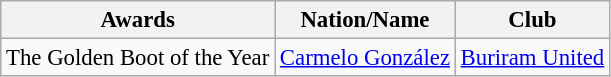<table class="wikitable" style="font-size: 95%;">
<tr>
<th>Awards</th>
<th>Nation/Name</th>
<th>Club</th>
</tr>
<tr>
<td>The Golden Boot of the Year</td>
<td> <a href='#'>Carmelo González</a></td>
<td><a href='#'>Buriram United</a></td>
</tr>
</table>
